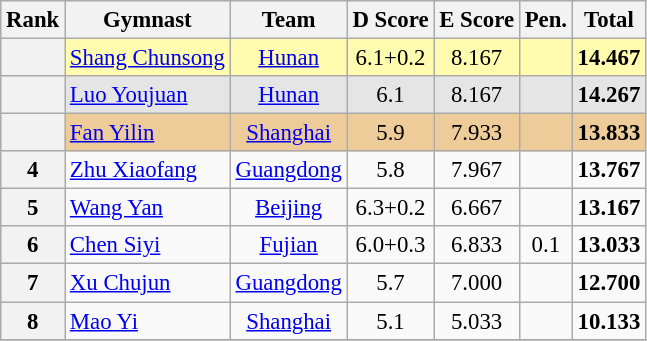<table class="wikitable sortable" style="text-align:center; font-size:95%">
<tr>
<th>Rank</th>
<th>Gymnast</th>
<th>Team</th>
<th>D Score</th>
<th>E Score</th>
<th>Pen.</th>
<th>Total</th>
</tr>
<tr bgcolor=fffcaf>
<th scope=row style="text-align:center"></th>
<td align=left><a href='#'>Shang Chunsong</a></td>
<td><a href='#'>Hunan</a></td>
<td>6.1+0.2</td>
<td>8.167</td>
<td></td>
<td><strong>14.467</strong></td>
</tr>
<tr bgcolor=e5e5e5>
<th scope=row style="text-align:center"></th>
<td align=left><a href='#'>Luo Youjuan</a></td>
<td><a href='#'>Hunan</a></td>
<td>6.1</td>
<td>8.167</td>
<td></td>
<td><strong>14.267</strong></td>
</tr>
<tr bgcolor=eecc99>
<th scope=row style="text-align:center"></th>
<td align=left><a href='#'>Fan Yilin</a></td>
<td><a href='#'>Shanghai</a></td>
<td>5.9</td>
<td>7.933</td>
<td></td>
<td><strong>13.833</strong></td>
</tr>
<tr>
<th scope=row style="text-align:center">4</th>
<td align=left><a href='#'>Zhu Xiaofang</a></td>
<td><a href='#'>Guangdong</a></td>
<td>5.8</td>
<td>7.967</td>
<td></td>
<td><strong>13.767</strong></td>
</tr>
<tr>
<th scope=row style="text-align:center">5</th>
<td align=left><a href='#'>Wang Yan</a></td>
<td><a href='#'>Beijing</a></td>
<td>6.3+0.2</td>
<td>6.667</td>
<td></td>
<td><strong>13.167</strong></td>
</tr>
<tr>
<th scope=row style="text-align:center">6</th>
<td align=left><a href='#'>Chen Siyi</a></td>
<td><a href='#'>Fujian</a></td>
<td>6.0+0.3</td>
<td>6.833</td>
<td>0.1</td>
<td><strong>13.033</strong></td>
</tr>
<tr>
<th scope=row style="text-align:center">7</th>
<td align=left><a href='#'>Xu Chujun</a></td>
<td><a href='#'>Guangdong</a></td>
<td>5.7</td>
<td>7.000</td>
<td></td>
<td><strong>12.700</strong></td>
</tr>
<tr>
<th scope=row style="text-align:center">8</th>
<td align=left><a href='#'>Mao Yi</a></td>
<td><a href='#'>Shanghai</a></td>
<td>5.1</td>
<td>5.033</td>
<td></td>
<td><strong>10.133</strong></td>
</tr>
<tr>
</tr>
</table>
